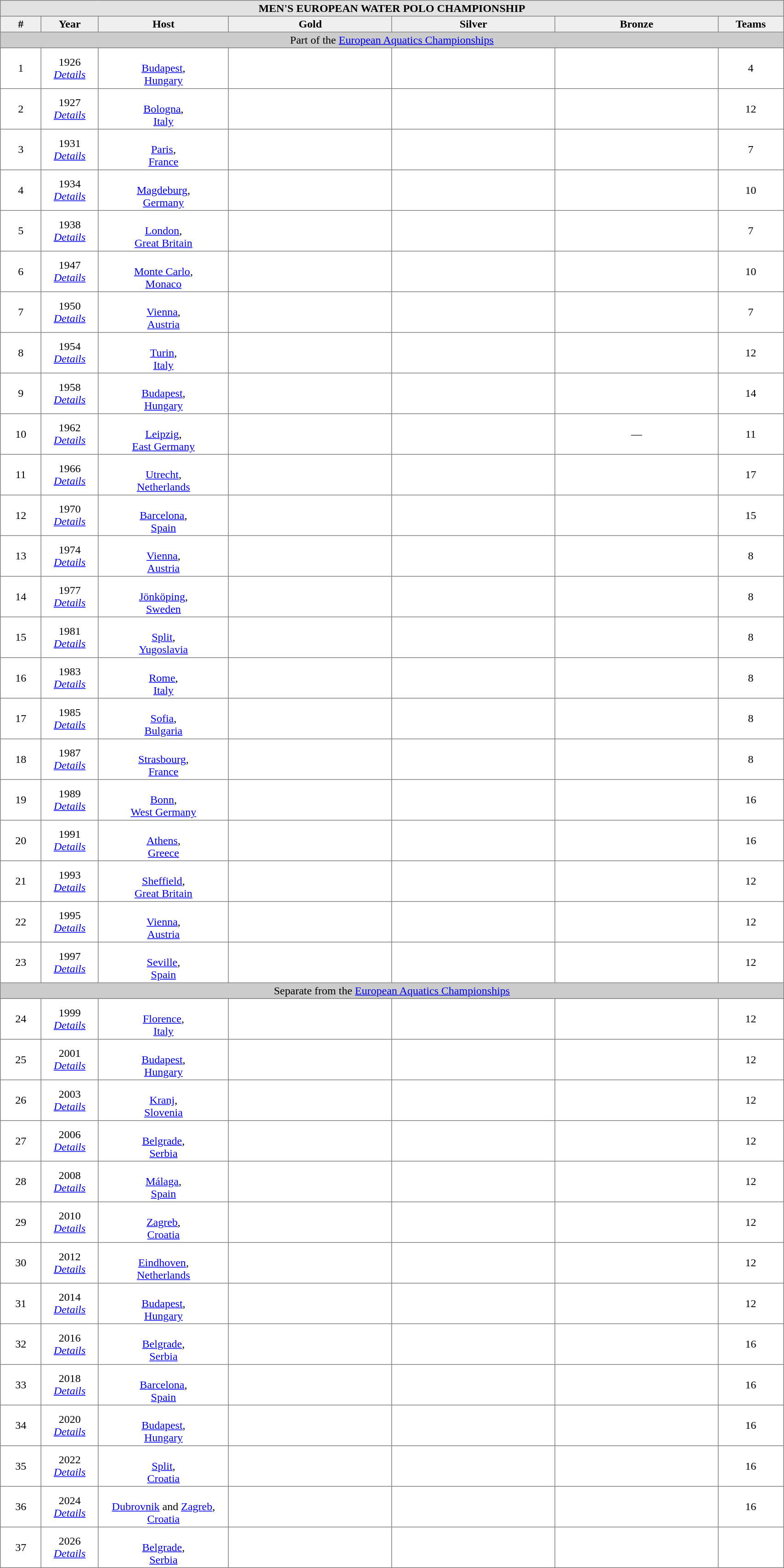<table class="toccolours" border="1" cellpadding="2" style="border-collapse: collapse; text-align: center; width: 90%;">
<tr style= "background: #e2e2e2;">
<th colspan=7 width=100%>MEN'S EUROPEAN WATER POLO CHAMPIONSHIP</th>
</tr>
<tr style="background: #efefef;">
<th width=5%>#</th>
<th width=7%>Year</th>
<th width=16%>Host</th>
<th width=20%>Gold</th>
<th width=20%>Silver</th>
<th width=20%>Bronze</th>
<th width="8%">Teams</th>
</tr>
<tr>
<td colspan=7 bgcolor="#cccccc"align=center>Part of the <a href='#'>European Aquatics Championships</a></td>
</tr>
<tr align=center>
<td>1</td>
<td>1926 <br> <em><a href='#'>Details</a></em></td>
<td><br><a href='#'>Budapest</a>,<br><a href='#'>Hungary</a></td>
<td><strong></strong></td>
<td></td>
<td></td>
<td>4</td>
</tr>
<tr align=center>
<td>2</td>
<td>1927 <br> <em><a href='#'>Details</a></em></td>
<td><br><a href='#'>Bologna</a>,<br><a href='#'>Italy</a></td>
<td><strong></strong></td>
<td></td>
<td></td>
<td>12</td>
</tr>
<tr align=center>
<td>3</td>
<td>1931 <br> <em><a href='#'>Details</a></em></td>
<td><br><a href='#'>Paris</a>,<br><a href='#'>France</a></td>
<td><strong></strong></td>
<td></td>
<td></td>
<td>7</td>
</tr>
<tr align=center>
<td>4</td>
<td>1934 <br> <em><a href='#'>Details</a></em></td>
<td><br><a href='#'>Magdeburg</a>,<br><a href='#'>Germany</a></td>
<td><strong></strong></td>
<td></td>
<td></td>
<td>10</td>
</tr>
<tr align=center>
<td>5</td>
<td>1938 <br> <em><a href='#'>Details</a></em></td>
<td><br><a href='#'>London</a>,<br><a href='#'>Great Britain</a></td>
<td><strong></strong></td>
<td></td>
<td></td>
<td>7</td>
</tr>
<tr align=center>
<td>6</td>
<td>1947 <br> <em><a href='#'>Details</a></em></td>
<td><br><a href='#'>Monte Carlo</a>,<br><a href='#'>Monaco</a></td>
<td><strong></strong></td>
<td></td>
<td></td>
<td>10</td>
</tr>
<tr align=center>
<td>7</td>
<td>1950 <br> <em><a href='#'>Details</a></em></td>
<td><br><a href='#'>Vienna</a>,<br><a href='#'>Austria</a></td>
<td><strong></strong></td>
<td></td>
<td></td>
<td>7</td>
</tr>
<tr align=center>
<td>8</td>
<td>1954 <br> <em><a href='#'>Details</a></em></td>
<td><br><a href='#'>Turin</a>,<br><a href='#'>Italy</a></td>
<td><strong></strong></td>
<td></td>
<td></td>
<td>12</td>
</tr>
<tr align=center>
<td>9</td>
<td>1958 <br> <em><a href='#'>Details</a></em></td>
<td><br><a href='#'>Budapest</a>,<br><a href='#'>Hungary</a></td>
<td><strong></strong></td>
<td></td>
<td></td>
<td>14</td>
</tr>
<tr align=center>
<td>10</td>
<td>1962 <br> <em><a href='#'>Details</a></em></td>
<td><br><a href='#'>Leipzig</a>,<br><a href='#'>East Germany</a></td>
<td><strong></strong></td>
<td><br></td>
<td>—</td>
<td>11</td>
</tr>
<tr align=center>
<td>11</td>
<td>1966 <br> <em><a href='#'>Details</a></em></td>
<td><br><a href='#'>Utrecht</a>,<br><a href='#'>Netherlands</a></td>
<td><strong></strong></td>
<td></td>
<td></td>
<td>17</td>
</tr>
<tr align=center>
<td>12</td>
<td>1970 <br> <em><a href='#'>Details</a></em></td>
<td><br><a href='#'>Barcelona</a>,<br><a href='#'>Spain</a></td>
<td><strong></strong></td>
<td></td>
<td></td>
<td>15</td>
</tr>
<tr align=center>
<td>13</td>
<td>1974 <br> <em><a href='#'>Details</a></em></td>
<td><br><a href='#'>Vienna</a>,<br><a href='#'>Austria</a></td>
<td><strong></strong></td>
<td></td>
<td></td>
<td>8</td>
</tr>
<tr align=center>
<td>14</td>
<td>1977 <br> <em><a href='#'>Details</a></em></td>
<td><br><a href='#'>Jönköping</a>,<br><a href='#'>Sweden</a></td>
<td><strong></strong></td>
<td></td>
<td></td>
<td>8</td>
</tr>
<tr align=center>
<td>15</td>
<td>1981 <br> <em><a href='#'>Details</a></em></td>
<td><br><a href='#'>Split</a>,<br><a href='#'>Yugoslavia</a></td>
<td><strong></strong></td>
<td></td>
<td></td>
<td>8</td>
</tr>
<tr align=center>
<td>16</td>
<td>1983 <br> <em><a href='#'>Details</a></em></td>
<td><br><a href='#'>Rome</a>,<br><a href='#'>Italy</a></td>
<td><strong></strong></td>
<td></td>
<td></td>
<td>8</td>
</tr>
<tr align=center>
<td>17</td>
<td>1985 <br> <em><a href='#'>Details</a></em></td>
<td><br><a href='#'>Sofia</a>,<br><a href='#'>Bulgaria</a></td>
<td><strong></strong></td>
<td></td>
<td></td>
<td>8</td>
</tr>
<tr align=center>
<td>18</td>
<td>1987 <br> <em><a href='#'>Details</a></em></td>
<td><br><a href='#'>Strasbourg</a>,<br><a href='#'>France</a></td>
<td><strong></strong></td>
<td></td>
<td></td>
<td>8</td>
</tr>
<tr align=center>
<td>19</td>
<td>1989 <br> <em><a href='#'>Details</a></em></td>
<td><br><a href='#'>Bonn</a>,<br><a href='#'>West Germany</a></td>
<td><strong></strong></td>
<td></td>
<td></td>
<td>16</td>
</tr>
<tr align=center>
<td>20</td>
<td>1991 <br> <em><a href='#'>Details</a></em></td>
<td><br><a href='#'>Athens</a>,<br><a href='#'>Greece</a></td>
<td><strong></strong></td>
<td></td>
<td></td>
<td>16</td>
</tr>
<tr align=center>
<td>21</td>
<td>1993 <br> <em><a href='#'>Details</a></em></td>
<td><br><a href='#'>Sheffield</a>,<br><a href='#'>Great Britain</a></td>
<td><strong></strong></td>
<td></td>
<td></td>
<td>12</td>
</tr>
<tr align=center>
<td>22</td>
<td>1995 <br> <em><a href='#'>Details</a></em></td>
<td><br><a href='#'>Vienna</a>,<br><a href='#'>Austria</a></td>
<td><strong></strong></td>
<td></td>
<td></td>
<td>12</td>
</tr>
<tr align=center>
<td>23</td>
<td>1997 <br> <em><a href='#'>Details</a></em></td>
<td><br><a href='#'>Seville</a>,<br><a href='#'>Spain</a></td>
<td><strong></strong></td>
<td></td>
<td></td>
<td>12</td>
</tr>
<tr>
<td colspan=7 bgcolor="#cccccc"align=center>Separate from the <a href='#'>European Aquatics Championships</a></td>
</tr>
<tr align=center>
<td>24</td>
<td>1999 <br> <em><a href='#'>Details</a></em></td>
<td><br><a href='#'>Florence</a>,<br><a href='#'>Italy</a></td>
<td><strong></strong></td>
<td></td>
<td></td>
<td>12</td>
</tr>
<tr align=center>
<td>25</td>
<td>2001 <br> <em><a href='#'>Details</a></em></td>
<td><br><a href='#'>Budapest</a>,<br><a href='#'>Hungary</a></td>
<td><strong></strong></td>
<td></td>
<td></td>
<td>12</td>
</tr>
<tr align=center>
<td>26</td>
<td>2003 <br> <em><a href='#'>Details</a></em></td>
<td><br><a href='#'>Kranj</a>,<br><a href='#'>Slovenia</a></td>
<td><strong></strong></td>
<td></td>
<td></td>
<td>12</td>
</tr>
<tr align=center>
<td>27</td>
<td>2006 <br> <em><a href='#'>Details</a></em></td>
<td><br><a href='#'>Belgrade</a>,<br><a href='#'>Serbia</a></td>
<td><strong></strong></td>
<td></td>
<td></td>
<td>12</td>
</tr>
<tr align=center>
<td>28</td>
<td>2008 <br> <em><a href='#'>Details</a></em></td>
<td><br><a href='#'>Málaga</a>,<br><a href='#'>Spain</a></td>
<td><strong></strong></td>
<td></td>
<td></td>
<td>12</td>
</tr>
<tr align=center>
<td>29</td>
<td>2010 <br> <em><a href='#'>Details</a></em></td>
<td><br><a href='#'>Zagreb</a>,<br><a href='#'>Croatia</a></td>
<td><strong></strong></td>
<td></td>
<td></td>
<td>12</td>
</tr>
<tr align=center>
<td>30</td>
<td>2012 <br> <em><a href='#'>Details</a></em></td>
<td><br><a href='#'>Eindhoven</a>,<br><a href='#'>Netherlands</a></td>
<td><strong></strong></td>
<td></td>
<td></td>
<td>12</td>
</tr>
<tr align=center>
<td>31</td>
<td>2014 <br> <em><a href='#'>Details</a></em></td>
<td><br><a href='#'>Budapest</a>,<br><a href='#'>Hungary</a></td>
<td><strong></strong></td>
<td></td>
<td></td>
<td>12</td>
</tr>
<tr align=center>
<td>32</td>
<td>2016 <br> <em><a href='#'>Details</a></em></td>
<td><br><a href='#'>Belgrade</a>,<br><a href='#'>Serbia</a></td>
<td><strong></strong></td>
<td></td>
<td></td>
<td>16</td>
</tr>
<tr align=center>
<td>33</td>
<td>2018 <br> <em><a href='#'>Details</a></em></td>
<td><br><a href='#'>Barcelona</a>,<br><a href='#'>Spain</a></td>
<td><strong></strong></td>
<td></td>
<td></td>
<td>16</td>
</tr>
<tr align=center>
<td>34</td>
<td>2020 <br> <em><a href='#'>Details</a></em></td>
<td><br><a href='#'>Budapest</a>,<br><a href='#'>Hungary</a></td>
<td><strong></strong></td>
<td></td>
<td></td>
<td>16</td>
</tr>
<tr align=center>
<td>35</td>
<td>2022 <br> <em><a href='#'>Details</a></em></td>
<td><br><a href='#'>Split</a>, <br><a href='#'>Croatia</a></td>
<td><strong></strong></td>
<td></td>
<td></td>
<td>16</td>
</tr>
<tr align=center>
<td>36</td>
<td>2024 <br> <em><a href='#'>Details</a></em></td>
<td><br><a href='#'>Dubrovnik</a> and <a href='#'>Zagreb</a>, <br><a href='#'>Croatia</a></td>
<td><strong></strong></td>
<td></td>
<td></td>
<td>16</td>
</tr>
<tr align=center>
<td>37</td>
<td>2026 <br> <em><a href='#'>Details</a></em></td>
<td><br><a href='#'>Belgrade</a>, <br><a href='#'>Serbia</a></td>
<td></td>
<td></td>
<td></td>
<td></td>
</tr>
</table>
